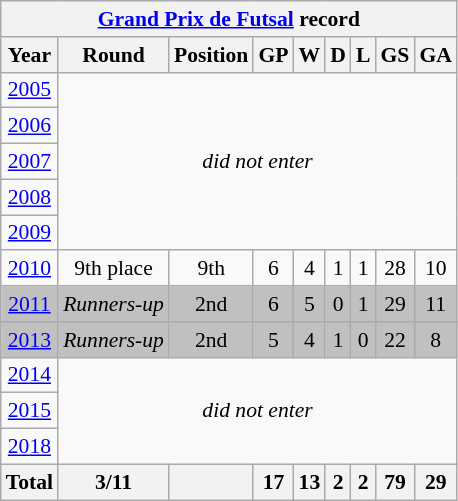<table class="wikitable" style="text-align: center;font-size:90%;">
<tr>
<th colspan=9><a href='#'>Grand Prix de Futsal</a> record</th>
</tr>
<tr>
<th>Year</th>
<th>Round</th>
<th>Position</th>
<th>GP</th>
<th>W</th>
<th>D</th>
<th>L</th>
<th>GS</th>
<th>GA</th>
</tr>
<tr>
<td> <a href='#'>2005</a></td>
<td colspan=10 rowspan=5><em>did not enter</em></td>
</tr>
<tr>
<td> <a href='#'>2006</a></td>
</tr>
<tr>
<td> <a href='#'>2007</a></td>
</tr>
<tr>
<td> <a href='#'>2008</a></td>
</tr>
<tr>
<td> <a href='#'>2009</a></td>
</tr>
<tr>
<td> <a href='#'>2010</a></td>
<td>9th place</td>
<td>9th</td>
<td>6</td>
<td>4</td>
<td>1</td>
<td>1</td>
<td>28</td>
<td>10</td>
</tr>
<tr bgcolor=silver>
<td> <a href='#'>2011</a></td>
<td><em>Runners-up</em></td>
<td>2nd</td>
<td>6</td>
<td>5</td>
<td>0</td>
<td>1</td>
<td>29</td>
<td>11</td>
</tr>
<tr bgcolor=silver>
<td> <a href='#'>2013</a></td>
<td><em>Runners-up</em></td>
<td>2nd</td>
<td>5</td>
<td>4</td>
<td>1</td>
<td>0</td>
<td>22</td>
<td>8</td>
</tr>
<tr>
<td> <a href='#'>2014</a></td>
<td colspan=10 rowspan=3><em>did not enter</em></td>
</tr>
<tr>
<td> <a href='#'>2015</a></td>
</tr>
<tr>
<td> <a href='#'>2018</a></td>
</tr>
<tr>
<th><strong>Total</strong></th>
<th>3/11</th>
<th></th>
<th>17</th>
<th>13</th>
<th>2</th>
<th>2</th>
<th>79</th>
<th>29</th>
</tr>
</table>
